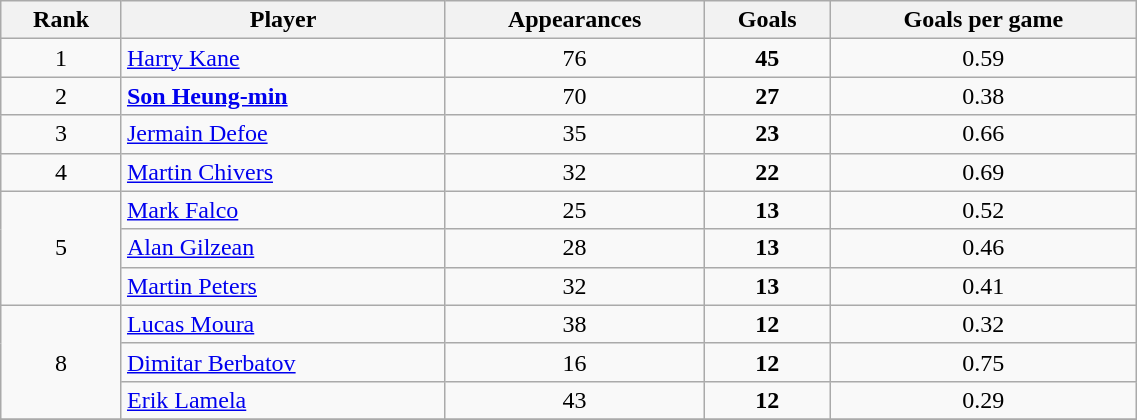<table class="wikitable sortable" style="width:60%; align:center; text-align:center">
<tr>
<th>Rank</th>
<th>Player</th>
<th>Appearances</th>
<th>Goals</th>
<th>Goals per game</th>
</tr>
<tr>
<td>1</td>
<td align="left"> <a href='#'>Harry Kane</a></td>
<td>76</td>
<td><strong>45</strong></td>
<td>0.59</td>
</tr>
<tr>
<td>2</td>
<td align="left"> <strong><a href='#'>Son Heung-min</a></strong></td>
<td>70</td>
<td><strong>27</strong></td>
<td>0.38</td>
</tr>
<tr>
<td>3</td>
<td align="left"> <a href='#'>Jermain Defoe</a></td>
<td>35</td>
<td><strong>23</strong></td>
<td>0.66</td>
</tr>
<tr>
<td>4</td>
<td align="left"> <a href='#'>Martin Chivers</a></td>
<td>32</td>
<td><strong>22</strong></td>
<td>0.69</td>
</tr>
<tr>
<td rowspan=3>5</td>
<td align="left"> <a href='#'>Mark Falco</a></td>
<td>25</td>
<td><strong>13</strong></td>
<td>0.52</td>
</tr>
<tr>
<td align="left"> <a href='#'>Alan Gilzean</a></td>
<td>28</td>
<td><strong>13</strong></td>
<td>0.46</td>
</tr>
<tr>
<td align="left"> <a href='#'>Martin Peters</a></td>
<td>32</td>
<td><strong>13</strong></td>
<td>0.41</td>
</tr>
<tr>
<td rowspan=3>8</td>
<td align="left"> <a href='#'>Lucas Moura</a></td>
<td>38</td>
<td><strong>12</strong></td>
<td>0.32</td>
</tr>
<tr>
<td align="left"> <a href='#'>Dimitar Berbatov</a></td>
<td>16</td>
<td><strong>12</strong></td>
<td>0.75</td>
</tr>
<tr>
<td align="left"> <a href='#'>Erik Lamela</a></td>
<td>43</td>
<td><strong>12</strong></td>
<td>0.29</td>
</tr>
<tr>
</tr>
</table>
